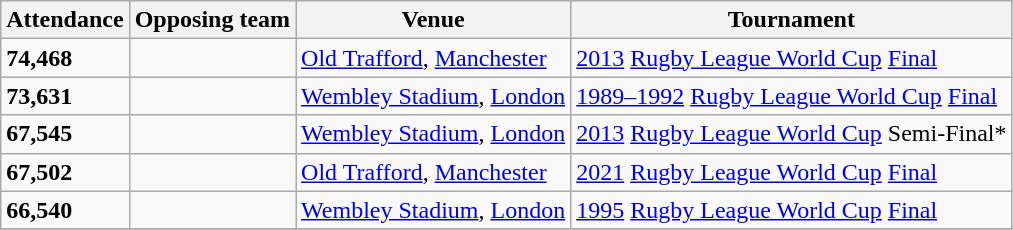<table class="wikitable">
<tr>
<th>Attendance</th>
<th>Opposing team</th>
<th>Venue</th>
<th>Tournament</th>
</tr>
<tr>
<td><strong>74,468</strong></td>
<td></td>
<td><a href='#'>Old Trafford</a>, <a href='#'>Manchester</a></td>
<td><a href='#'>2013</a> <a href='#'>Rugby League World Cup</a> <a href='#'>Final</a></td>
</tr>
<tr>
<td><strong>73,631</strong></td>
<td></td>
<td><a href='#'>Wembley Stadium</a>, <a href='#'>London</a></td>
<td><a href='#'>1989–1992</a> <a href='#'>Rugby League World Cup</a> <a href='#'>Final</a></td>
</tr>
<tr>
<td><strong>67,545</strong></td>
<td></td>
<td><a href='#'>Wembley Stadium</a>, <a href='#'>London</a></td>
<td><a href='#'>2013</a> <a href='#'>Rugby League World Cup</a> Semi-Final*</td>
</tr>
<tr>
<td><strong>67,502</strong></td>
<td></td>
<td><a href='#'>Old Trafford</a>, <a href='#'>Manchester</a></td>
<td><a href='#'>2021</a> <a href='#'>Rugby League World Cup</a> <a href='#'>Final</a></td>
</tr>
<tr>
<td><strong>66,540</strong></td>
<td></td>
<td><a href='#'>Wembley Stadium</a>, <a href='#'>London</a></td>
<td><a href='#'>1995</a> <a href='#'>Rugby League World Cup</a> <a href='#'>Final</a></td>
</tr>
<tr>
</tr>
</table>
